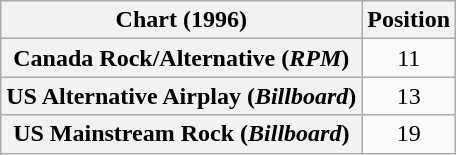<table class="wikitable sortable plainrowheaders" style="text-align:center">
<tr>
<th scope="col">Chart (1996)</th>
<th scope="col">Position</th>
</tr>
<tr>
<th scope="row">Canada Rock/Alternative (<em>RPM</em>)</th>
<td>11</td>
</tr>
<tr>
<th scope="row">US Alternative Airplay (<em>Billboard</em>)</th>
<td>13</td>
</tr>
<tr>
<th scope="row">US Mainstream Rock (<em>Billboard</em>)</th>
<td>19</td>
</tr>
</table>
